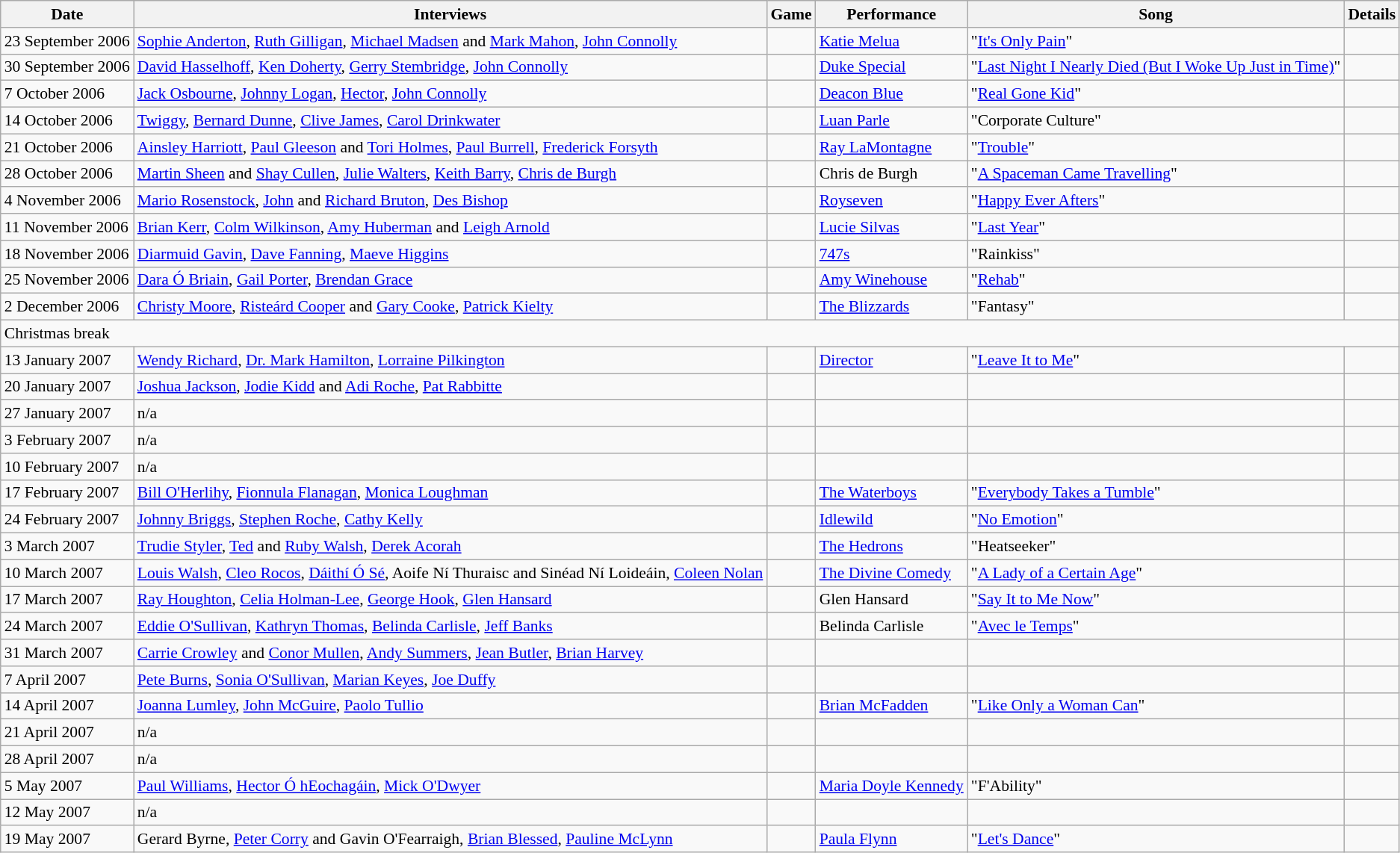<table class="wikitable collapsible collapsed" style="font-size:90%">
<tr>
<th>Date</th>
<th>Interviews</th>
<th>Game</th>
<th>Performance</th>
<th>Song</th>
<th>Details</th>
</tr>
<tr>
<td>23 September 2006</td>
<td><a href='#'>Sophie Anderton</a>, <a href='#'>Ruth Gilligan</a>, <a href='#'>Michael Madsen</a> and <a href='#'>Mark Mahon</a>, <a href='#'>John Connolly</a></td>
<td></td>
<td><a href='#'>Katie Melua</a></td>
<td>"<a href='#'>It's Only Pain</a>"</td>
<td> </td>
</tr>
<tr>
<td>30 September 2006</td>
<td><a href='#'>David Hasselhoff</a>, <a href='#'>Ken Doherty</a>, <a href='#'>Gerry Stembridge</a>, <a href='#'>John Connolly</a></td>
<td></td>
<td><a href='#'>Duke Special</a></td>
<td>"<a href='#'>Last Night I Nearly Died (But I Woke Up Just in Time)</a>"</td>
<td> </td>
</tr>
<tr>
<td>7 October 2006</td>
<td><a href='#'>Jack Osbourne</a>, <a href='#'>Johnny Logan</a>, <a href='#'>Hector</a>, <a href='#'>John Connolly</a></td>
<td></td>
<td><a href='#'>Deacon Blue</a></td>
<td>"<a href='#'>Real Gone Kid</a>"</td>
<td> </td>
</tr>
<tr>
<td>14 October 2006</td>
<td><a href='#'>Twiggy</a>, <a href='#'>Bernard Dunne</a>, <a href='#'>Clive James</a>, <a href='#'>Carol Drinkwater</a></td>
<td></td>
<td><a href='#'>Luan Parle</a></td>
<td>"Corporate Culture"</td>
<td> </td>
</tr>
<tr>
<td>21 October 2006</td>
<td><a href='#'>Ainsley Harriott</a>, <a href='#'>Paul Gleeson</a> and <a href='#'>Tori Holmes</a>, <a href='#'>Paul Burrell</a>, <a href='#'>Frederick Forsyth</a></td>
<td></td>
<td><a href='#'>Ray LaMontagne</a></td>
<td>"<a href='#'>Trouble</a>"</td>
<td> </td>
</tr>
<tr>
<td>28 October 2006</td>
<td><a href='#'>Martin Sheen</a> and <a href='#'>Shay Cullen</a>, <a href='#'>Julie Walters</a>, <a href='#'>Keith Barry</a>, <a href='#'>Chris de Burgh</a></td>
<td></td>
<td>Chris de Burgh</td>
<td>"<a href='#'>A Spaceman Came Travelling</a>"</td>
<td> </td>
</tr>
<tr>
<td>4 November 2006</td>
<td><a href='#'>Mario Rosenstock</a>, <a href='#'>John</a> and <a href='#'>Richard Bruton</a>, <a href='#'>Des Bishop</a></td>
<td></td>
<td><a href='#'>Royseven</a></td>
<td>"<a href='#'>Happy Ever Afters</a>"</td>
<td> </td>
</tr>
<tr>
<td>11 November 2006</td>
<td><a href='#'>Brian Kerr</a>, <a href='#'>Colm Wilkinson</a>, <a href='#'>Amy Huberman</a> and <a href='#'>Leigh Arnold</a></td>
<td></td>
<td><a href='#'>Lucie Silvas</a></td>
<td>"<a href='#'>Last Year</a>"</td>
<td> </td>
</tr>
<tr>
<td>18 November 2006</td>
<td><a href='#'>Diarmuid Gavin</a>, <a href='#'>Dave Fanning</a>, <a href='#'>Maeve Higgins</a></td>
<td></td>
<td><a href='#'>747s</a></td>
<td>"Rainkiss"</td>
<td> </td>
</tr>
<tr>
<td>25 November 2006</td>
<td><a href='#'>Dara Ó Briain</a>, <a href='#'>Gail Porter</a>, <a href='#'>Brendan Grace</a></td>
<td></td>
<td><a href='#'>Amy Winehouse</a></td>
<td>"<a href='#'>Rehab</a>"</td>
<td> </td>
</tr>
<tr>
<td>2 December 2006</td>
<td><a href='#'>Christy Moore</a>, <a href='#'>Risteárd Cooper</a> and <a href='#'>Gary Cooke</a>, <a href='#'>Patrick Kielty</a></td>
<td></td>
<td><a href='#'>The Blizzards</a></td>
<td>"Fantasy"</td>
<td> </td>
</tr>
<tr>
<td colspan="6">Christmas break</td>
</tr>
<tr>
<td>13 January 2007</td>
<td><a href='#'>Wendy Richard</a>, <a href='#'>Dr. Mark Hamilton</a>, <a href='#'>Lorraine Pilkington</a></td>
<td></td>
<td><a href='#'>Director</a></td>
<td>"<a href='#'>Leave It to Me</a>"</td>
<td> </td>
</tr>
<tr>
<td>20 January 2007</td>
<td><a href='#'>Joshua Jackson</a>, <a href='#'>Jodie Kidd</a> and <a href='#'>Adi Roche</a>, <a href='#'>Pat Rabbitte</a></td>
<td></td>
<td></td>
<td></td>
<td> </td>
</tr>
<tr>
<td>27 January 2007</td>
<td>n/a</td>
<td></td>
<td></td>
<td></td>
<td></td>
</tr>
<tr>
<td>3 February 2007</td>
<td>n/a</td>
<td></td>
<td></td>
<td></td>
<td></td>
</tr>
<tr>
<td>10 February 2007</td>
<td>n/a</td>
<td></td>
<td></td>
<td></td>
<td></td>
</tr>
<tr>
<td>17 February 2007</td>
<td><a href='#'>Bill O'Herlihy</a>, <a href='#'>Fionnula Flanagan</a>, <a href='#'>Monica Loughman</a></td>
<td></td>
<td><a href='#'>The Waterboys</a></td>
<td>"<a href='#'>Everybody Takes a Tumble</a>"</td>
<td> </td>
</tr>
<tr>
<td>24 February 2007</td>
<td><a href='#'>Johnny Briggs</a>, <a href='#'>Stephen Roche</a>, <a href='#'>Cathy Kelly</a></td>
<td></td>
<td><a href='#'>Idlewild</a></td>
<td>"<a href='#'>No Emotion</a>"</td>
<td> </td>
</tr>
<tr>
<td>3 March 2007</td>
<td><a href='#'>Trudie Styler</a>, <a href='#'>Ted</a> and <a href='#'>Ruby Walsh</a>, <a href='#'>Derek Acorah</a></td>
<td></td>
<td><a href='#'>The Hedrons</a></td>
<td>"Heatseeker"</td>
<td> </td>
</tr>
<tr>
<td>10 March 2007</td>
<td><a href='#'>Louis Walsh</a>, <a href='#'>Cleo Rocos</a>, <a href='#'>Dáithí Ó Sé</a>, Aoife Ní Thuraisc and Sinéad Ní Loideáin, <a href='#'>Coleen Nolan</a></td>
<td></td>
<td><a href='#'>The Divine Comedy</a></td>
<td>"<a href='#'>A Lady of a Certain Age</a>"</td>
<td> </td>
</tr>
<tr>
<td>17 March 2007</td>
<td><a href='#'>Ray Houghton</a>, <a href='#'>Celia Holman-Lee</a>, <a href='#'>George Hook</a>, <a href='#'>Glen Hansard</a></td>
<td></td>
<td>Glen Hansard</td>
<td>"<a href='#'>Say It to Me Now</a>"</td>
<td> </td>
</tr>
<tr>
<td>24 March 2007</td>
<td><a href='#'>Eddie O'Sullivan</a>, <a href='#'>Kathryn Thomas</a>, <a href='#'>Belinda Carlisle</a>, <a href='#'>Jeff Banks</a></td>
<td></td>
<td>Belinda Carlisle</td>
<td>"<a href='#'>Avec le Temps</a>"</td>
<td> </td>
</tr>
<tr>
<td>31 March 2007</td>
<td><a href='#'>Carrie Crowley</a> and <a href='#'>Conor Mullen</a>, <a href='#'>Andy Summers</a>, <a href='#'>Jean Butler</a>, <a href='#'>Brian Harvey</a></td>
<td></td>
<td></td>
<td></td>
<td> </td>
</tr>
<tr>
<td>7 April 2007</td>
<td><a href='#'>Pete Burns</a>, <a href='#'>Sonia O'Sullivan</a>, <a href='#'>Marian Keyes</a>, <a href='#'>Joe Duffy</a></td>
<td></td>
<td></td>
<td></td>
<td> </td>
</tr>
<tr>
<td>14 April 2007</td>
<td><a href='#'>Joanna Lumley</a>, <a href='#'>John McGuire</a>, <a href='#'>Paolo Tullio</a></td>
<td></td>
<td><a href='#'>Brian McFadden</a></td>
<td>"<a href='#'>Like Only a Woman Can</a>"</td>
<td> </td>
</tr>
<tr>
<td>21 April 2007</td>
<td>n/a</td>
<td></td>
<td></td>
<td></td>
<td></td>
</tr>
<tr>
<td>28 April 2007</td>
<td>n/a</td>
<td></td>
<td></td>
<td></td>
<td></td>
</tr>
<tr>
<td>5 May 2007</td>
<td><a href='#'>Paul Williams</a>, <a href='#'>Hector Ó hEochagáin</a>, <a href='#'>Mick O'Dwyer</a></td>
<td></td>
<td><a href='#'>Maria Doyle Kennedy</a></td>
<td>"F'Ability"</td>
<td> </td>
</tr>
<tr>
<td>12 May 2007</td>
<td>n/a</td>
<td></td>
<td></td>
<td></td>
<td></td>
</tr>
<tr>
<td>19 May 2007</td>
<td>Gerard Byrne, <a href='#'>Peter Corry</a> and Gavin O'Fearraigh, <a href='#'>Brian Blessed</a>, <a href='#'>Pauline McLynn</a></td>
<td></td>
<td><a href='#'>Paula Flynn</a></td>
<td>"<a href='#'>Let's Dance</a>"</td>
<td> </td>
</tr>
</table>
